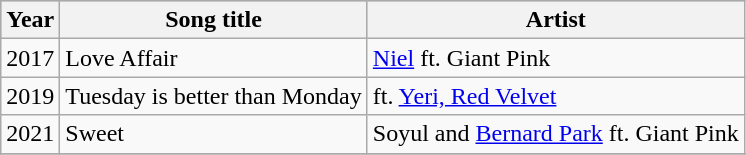<table class="wikitable">
<tr style="background:#b0c4de; text-align:center;">
<th>Year</th>
<th>Song title</th>
<th>Artist</th>
</tr>
<tr>
<td>2017</td>
<td>Love Affair</td>
<td><a href='#'>Niel</a> ft. Giant Pink</td>
</tr>
<tr>
<td>2019</td>
<td>Tuesday is better than Monday</td>
<td>ft. <a href='#'>Yeri, Red Velvet</a></td>
</tr>
<tr>
<td>2021</td>
<td>Sweet</td>
<td>Soyul and <a href='#'>Bernard Park</a> ft. Giant Pink</td>
</tr>
<tr>
</tr>
</table>
